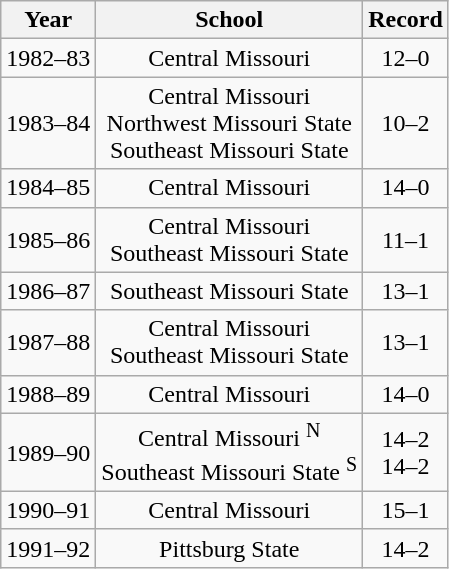<table class="wikitable" style="text-align:center">
<tr>
<th>Year</th>
<th>School</th>
<th>Record</th>
</tr>
<tr>
<td>1982–83</td>
<td>Central Missouri</td>
<td>12–0</td>
</tr>
<tr>
<td>1983–84</td>
<td>Central Missouri<br>Northwest Missouri State<br>Southeast Missouri State</td>
<td>10–2</td>
</tr>
<tr>
<td>1984–85</td>
<td>Central Missouri</td>
<td>14–0</td>
</tr>
<tr>
<td>1985–86</td>
<td>Central Missouri<br>Southeast Missouri State</td>
<td>11–1</td>
</tr>
<tr>
<td>1986–87</td>
<td>Southeast Missouri State</td>
<td>13–1</td>
</tr>
<tr>
<td>1987–88</td>
<td>Central Missouri<br>Southeast Missouri State</td>
<td>13–1</td>
</tr>
<tr>
<td>1988–89</td>
<td>Central Missouri</td>
<td>14–0</td>
</tr>
<tr>
<td>1989–90</td>
<td>Central Missouri <sup>N</sup><br>Southeast Missouri State <sup>S</sup></td>
<td>14–2<br>14–2</td>
</tr>
<tr>
<td>1990–91</td>
<td>Central Missouri</td>
<td>15–1</td>
</tr>
<tr>
<td>1991–92</td>
<td>Pittsburg State</td>
<td>14–2</td>
</tr>
</table>
